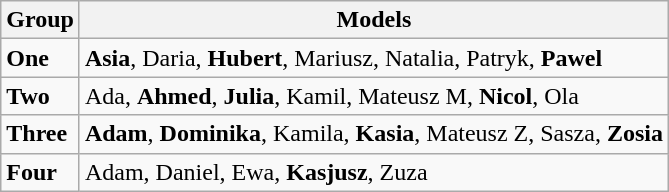<table class="wikitable">
<tr>
<th>Group</th>
<th>Models</th>
</tr>
<tr>
<td><strong>One</strong></td>
<td><strong>Asia</strong>, Daria, <strong>Hubert</strong>, Mariusz, Natalia, Patryk, <strong>Pawel</strong></td>
</tr>
<tr>
<td><strong>Two</strong></td>
<td>Ada, <strong>Ahmed</strong>, <strong>Julia</strong>, Kamil, Mateusz M, <strong>Nicol</strong>, Ola</td>
</tr>
<tr>
<td><strong>Three</strong></td>
<td><strong>Adam</strong>, <strong>Dominika</strong>, Kamila, <strong>Kasia</strong>, Mateusz Z, Sasza, <strong>Zosia</strong></td>
</tr>
<tr>
<td><strong>Four</strong></td>
<td>Adam, Daniel, Ewa, <strong>Kasjusz</strong>, Zuza</td>
</tr>
</table>
